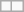<table class="wikitable">
<tr>
<td></td>
<td></td>
</tr>
</table>
